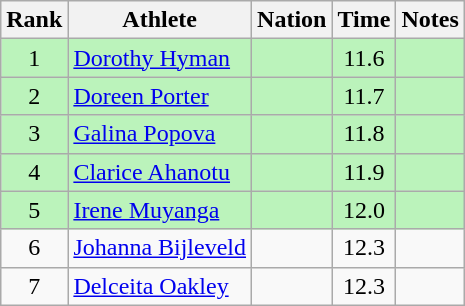<table class="wikitable sortable" style="text-align:center">
<tr>
<th>Rank</th>
<th>Athlete</th>
<th>Nation</th>
<th>Time</th>
<th>Notes</th>
</tr>
<tr bgcolor=bbf3bb>
<td>1</td>
<td align=left><a href='#'>Dorothy Hyman</a></td>
<td align=left></td>
<td>11.6</td>
<td></td>
</tr>
<tr bgcolor=bbf3bb>
<td>2</td>
<td align=left><a href='#'>Doreen Porter</a></td>
<td align=left></td>
<td>11.7</td>
<td></td>
</tr>
<tr bgcolor=bbf3bb>
<td>3</td>
<td align=left><a href='#'>Galina Popova</a></td>
<td align=left></td>
<td>11.8</td>
<td></td>
</tr>
<tr bgcolor=bbf3bb>
<td>4</td>
<td align=left><a href='#'>Clarice Ahanotu</a></td>
<td align=left></td>
<td>11.9</td>
<td></td>
</tr>
<tr bgcolor=bbf3bb>
<td>5</td>
<td align=left><a href='#'>Irene Muyanga</a></td>
<td align=left></td>
<td>12.0</td>
<td></td>
</tr>
<tr>
<td>6</td>
<td align=left><a href='#'>Johanna Bijleveld</a></td>
<td align=left></td>
<td>12.3</td>
<td></td>
</tr>
<tr>
<td>7</td>
<td align=left><a href='#'>Delceita Oakley</a></td>
<td align=left></td>
<td>12.3</td>
<td></td>
</tr>
</table>
